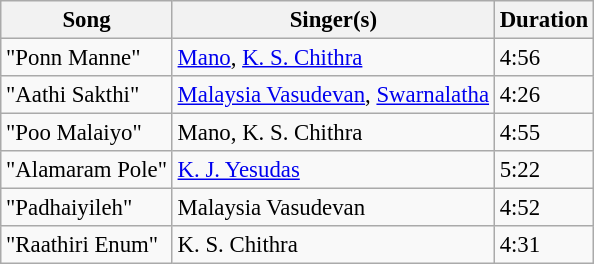<table class="wikitable" style="font-size:95%;">
<tr>
<th>Song</th>
<th>Singer(s)</th>
<th>Duration</th>
</tr>
<tr>
<td>"Ponn Manne"</td>
<td><a href='#'>Mano</a>, <a href='#'>K. S. Chithra</a></td>
<td>4:56</td>
</tr>
<tr>
<td>"Aathi Sakthi"</td>
<td><a href='#'>Malaysia Vasudevan</a>, <a href='#'>Swarnalatha</a></td>
<td>4:26</td>
</tr>
<tr>
<td>"Poo Malaiyo"</td>
<td>Mano, K. S. Chithra</td>
<td>4:55</td>
</tr>
<tr>
<td>"Alamaram Pole"</td>
<td><a href='#'>K. J. Yesudas</a></td>
<td>5:22</td>
</tr>
<tr>
<td>"Padhaiyileh"</td>
<td>Malaysia Vasudevan</td>
<td>4:52</td>
</tr>
<tr>
<td>"Raathiri Enum"</td>
<td>K. S. Chithra</td>
<td>4:31</td>
</tr>
</table>
